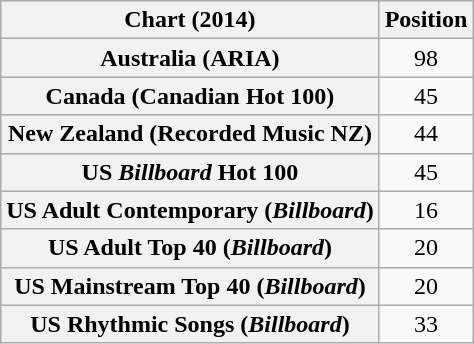<table class="wikitable sortable plainrowheaders" style="text-align:center">
<tr>
<th>Chart (2014)</th>
<th>Position</th>
</tr>
<tr>
<th scope="row">Australia (ARIA)</th>
<td style="text-align:center;">98</td>
</tr>
<tr>
<th scope="row">Canada (Canadian Hot 100)</th>
<td style="text-align:center;">45</td>
</tr>
<tr>
<th scope="row">New Zealand (Recorded Music NZ)</th>
<td style="text-align:center;">44</td>
</tr>
<tr>
<th scope="row">US <em>Billboard</em> Hot 100</th>
<td style="text-align:center;">45</td>
</tr>
<tr>
<th scope="row">US Adult Contemporary (<em>Billboard</em>)</th>
<td style="text-align:center;">16</td>
</tr>
<tr>
<th scope="row">US Adult Top 40 (<em>Billboard</em>)</th>
<td style="text-align:center;">20</td>
</tr>
<tr>
<th scope="row">US Mainstream Top 40 (<em>Billboard</em>)</th>
<td style="text-align:center;">20</td>
</tr>
<tr>
<th scope="row">US Rhythmic Songs (<em>Billboard</em>)</th>
<td style="text-align:center;">33</td>
</tr>
</table>
